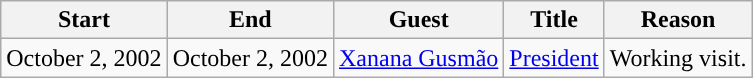<table class="wikitable sortable">
<tr>
<th>Start</th>
<th>End</th>
<th>Guest</th>
<th>Title</th>
<th>Reason</th>
</tr>
<tr>
<td>October 2, 2002</td>
<td>October 2, 2002</td>
<td><a href='#'>Xanana Gusmão</a></td>
<td><a href='#'>President</a></td>
<td>Working visit.</td>
</tr>
</table>
